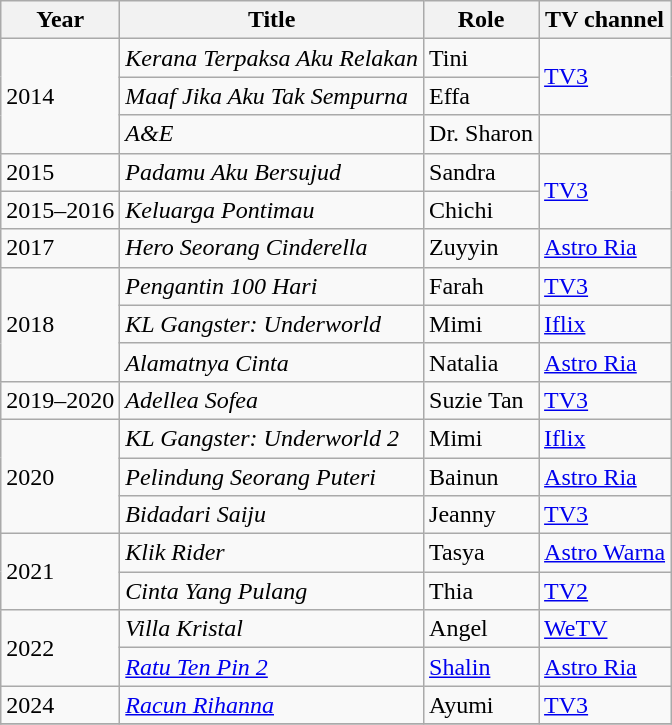<table class="wikitable">
<tr>
<th>Year</th>
<th>Title</th>
<th>Role</th>
<th>TV channel</th>
</tr>
<tr>
<td rowspan="3">2014</td>
<td><em>Kerana Terpaksa Aku Relakan</em></td>
<td>Tini</td>
<td rowspan="2"><a href='#'>TV3</a></td>
</tr>
<tr>
<td><em>Maaf Jika Aku Tak Sempurna</em></td>
<td>Effa</td>
</tr>
<tr>
<td><em>A&E</em></td>
<td>Dr. Sharon</td>
<td></td>
</tr>
<tr>
<td>2015</td>
<td><em>Padamu Aku Bersujud</em></td>
<td>Sandra</td>
<td rowspan="2"><a href='#'>TV3</a></td>
</tr>
<tr>
<td>2015–2016</td>
<td><em>Keluarga Pontimau</em></td>
<td>Chichi</td>
</tr>
<tr>
<td>2017</td>
<td><em>Hero Seorang Cinderella</em></td>
<td>Zuyyin</td>
<td><a href='#'>Astro Ria</a></td>
</tr>
<tr>
<td rowspan="3">2018</td>
<td><em>Pengantin 100 Hari</em></td>
<td>Farah</td>
<td><a href='#'>TV3</a></td>
</tr>
<tr>
<td><em>KL Gangster: Underworld</em></td>
<td>Mimi</td>
<td><a href='#'>Iflix</a></td>
</tr>
<tr>
<td><em>Alamatnya Cinta</em></td>
<td>Natalia</td>
<td><a href='#'>Astro Ria</a></td>
</tr>
<tr>
<td>2019–2020</td>
<td><em>Adellea Sofea</em></td>
<td>Suzie Tan</td>
<td><a href='#'>TV3</a></td>
</tr>
<tr>
<td rowspan="3">2020</td>
<td><em>KL Gangster: Underworld 2</em></td>
<td>Mimi</td>
<td><a href='#'>Iflix</a></td>
</tr>
<tr>
<td><em>Pelindung Seorang Puteri</em></td>
<td>Bainun</td>
<td><a href='#'>Astro Ria</a></td>
</tr>
<tr>
<td><em>Bidadari Saiju</em></td>
<td>Jeanny</td>
<td><a href='#'>TV3</a></td>
</tr>
<tr>
<td rowspan="2">2021</td>
<td><em>Klik Rider</em></td>
<td>Tasya</td>
<td><a href='#'>Astro Warna</a></td>
</tr>
<tr>
<td><em>Cinta Yang Pulang</em></td>
<td>Thia</td>
<td><a href='#'>TV2</a></td>
</tr>
<tr>
<td rowspan="2">2022</td>
<td><em>Villa Kristal</em></td>
<td>Angel</td>
<td><a href='#'>WeTV</a></td>
</tr>
<tr>
<td><em><a href='#'>Ratu Ten Pin 2</a></em></td>
<td><a href='#'>Shalin</a></td>
<td><a href='#'>Astro Ria</a></td>
</tr>
<tr>
<td>2024</td>
<td><em><a href='#'>Racun Rihanna</a></em></td>
<td>Ayumi</td>
<td><a href='#'>TV3</a></td>
</tr>
<tr>
</tr>
</table>
